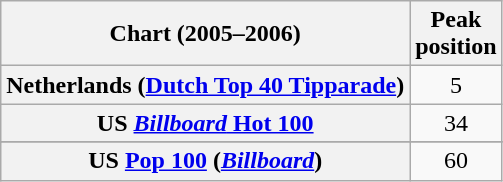<table class="wikitable sortable plainrowheaders" style="text-align:center">
<tr>
<th scope="col">Chart (2005–2006)</th>
<th scope="col">Peak<br>position</th>
</tr>
<tr>
<th scope="row">Netherlands (<a href='#'>Dutch Top 40 Tipparade</a>)</th>
<td align="center">5</td>
</tr>
<tr>
<th scope="row">US <a href='#'><em>Billboard</em> Hot 100</a></th>
<td align="center">34</td>
</tr>
<tr>
</tr>
<tr>
</tr>
<tr>
<th scope="row">US <a href='#'>Pop 100</a> (<em><a href='#'>Billboard</a></em>)</th>
<td align="center">60</td>
</tr>
</table>
